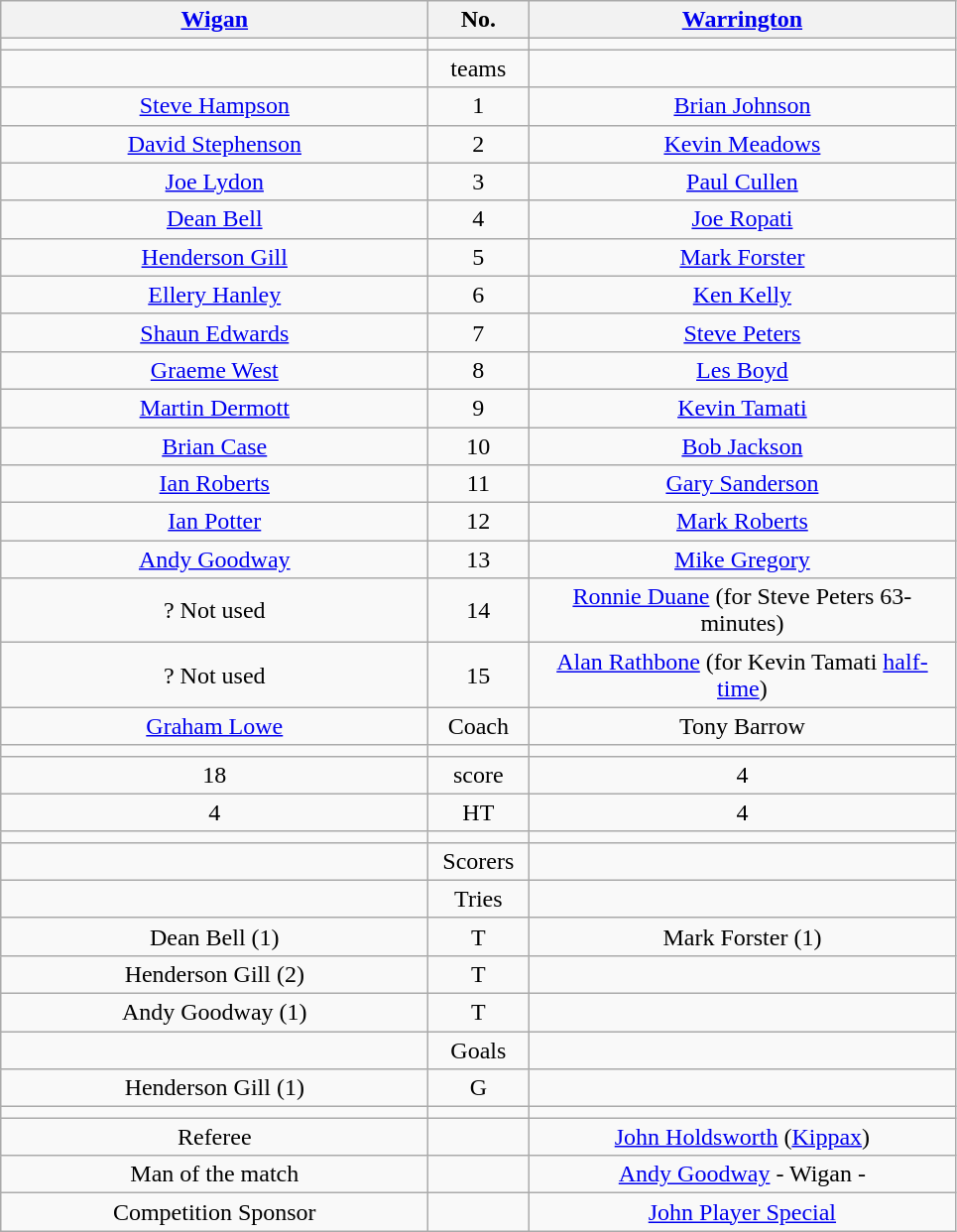<table class="wikitable" style="text-align:center;">
<tr>
<th width=280 abbr=winner><a href='#'>Wigan</a></th>
<th width=60 abbr="Number">No.</th>
<th width=280 abbr=runner-up><a href='#'>Warrington</a></th>
</tr>
<tr>
<td></td>
<td></td>
<td></td>
</tr>
<tr>
<td></td>
<td>teams</td>
<td></td>
</tr>
<tr>
<td><a href='#'>Steve Hampson</a></td>
<td>1</td>
<td><a href='#'>Brian Johnson</a></td>
</tr>
<tr>
<td><a href='#'>David Stephenson</a></td>
<td>2</td>
<td><a href='#'>Kevin Meadows</a></td>
</tr>
<tr>
<td><a href='#'>Joe Lydon</a></td>
<td>3</td>
<td><a href='#'>Paul Cullen</a></td>
</tr>
<tr>
<td><a href='#'>Dean Bell</a></td>
<td>4</td>
<td><a href='#'>Joe Ropati</a></td>
</tr>
<tr>
<td><a href='#'>Henderson Gill</a></td>
<td>5</td>
<td><a href='#'>Mark Forster</a></td>
</tr>
<tr>
<td><a href='#'>Ellery Hanley</a></td>
<td>6</td>
<td><a href='#'>Ken Kelly</a></td>
</tr>
<tr>
<td><a href='#'>Shaun Edwards</a></td>
<td>7</td>
<td><a href='#'>Steve Peters</a></td>
</tr>
<tr>
<td><a href='#'>Graeme West</a></td>
<td>8</td>
<td><a href='#'>Les Boyd</a></td>
</tr>
<tr>
<td><a href='#'>Martin Dermott</a></td>
<td>9</td>
<td><a href='#'>Kevin Tamati</a></td>
</tr>
<tr>
<td><a href='#'>Brian Case</a></td>
<td>10</td>
<td><a href='#'>Bob Jackson</a></td>
</tr>
<tr>
<td><a href='#'>Ian Roberts</a></td>
<td>11</td>
<td><a href='#'>Gary Sanderson</a></td>
</tr>
<tr>
<td><a href='#'>Ian Potter</a></td>
<td>12</td>
<td><a href='#'>Mark Roberts</a></td>
</tr>
<tr>
<td><a href='#'>Andy Goodway</a></td>
<td>13</td>
<td><a href='#'>Mike Gregory</a></td>
</tr>
<tr>
<td>? Not used</td>
<td>14</td>
<td><a href='#'>Ronnie Duane</a> (for Steve Peters 63-minutes)</td>
</tr>
<tr>
<td>? Not used</td>
<td>15</td>
<td><a href='#'>Alan Rathbone</a> (for Kevin Tamati <a href='#'>half-time</a>)</td>
</tr>
<tr>
<td><a href='#'>Graham Lowe</a></td>
<td>Coach</td>
<td>Tony Barrow</td>
</tr>
<tr>
<td></td>
<td></td>
<td></td>
</tr>
<tr>
<td>18</td>
<td>score</td>
<td>4</td>
</tr>
<tr>
<td>4</td>
<td>HT</td>
<td>4</td>
</tr>
<tr>
<td></td>
<td></td>
<td></td>
</tr>
<tr>
<td></td>
<td>Scorers</td>
<td></td>
</tr>
<tr>
<td></td>
<td>Tries</td>
<td></td>
</tr>
<tr>
<td>Dean Bell (1)</td>
<td>T</td>
<td>Mark Forster (1)</td>
</tr>
<tr>
<td>Henderson Gill (2)</td>
<td>T</td>
<td></td>
</tr>
<tr>
<td>Andy Goodway (1)</td>
<td>T</td>
<td></td>
</tr>
<tr>
<td></td>
<td>Goals</td>
<td></td>
</tr>
<tr>
<td>Henderson Gill (1)</td>
<td>G</td>
<td></td>
</tr>
<tr>
<td></td>
<td></td>
<td></td>
</tr>
<tr>
<td>Referee</td>
<td></td>
<td><a href='#'>John Holdsworth</a> (<a href='#'>Kippax</a>)</td>
</tr>
<tr>
<td>Man of the match</td>
<td></td>
<td><a href='#'>Andy Goodway</a> - Wigan - </td>
</tr>
<tr>
<td>Competition Sponsor</td>
<td></td>
<td><a href='#'>John Player Special</a></td>
</tr>
</table>
